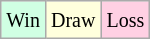<table class="wikitable">
<tr>
<td style="background-color: #d0ffe3;"><small>Win</small></td>
<td style="background-color: #ffffdd;"><small>Draw</small></td>
<td style="background-color: #ffd0e3;"><small>Loss</small></td>
</tr>
</table>
